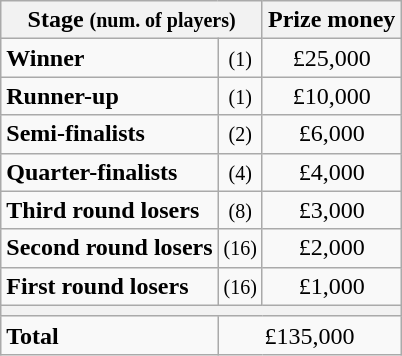<table class="wikitable">
<tr>
<th colspan=2>Stage <small>(num. of players)</small></th>
<th>Prize money</th>
</tr>
<tr>
<td><strong>Winner</strong></td>
<td align=center><small>(1)</small></td>
<td align=center>£25,000</td>
</tr>
<tr>
<td><strong>Runner-up</strong></td>
<td align=center><small>(1)</small></td>
<td align=center>£10,000</td>
</tr>
<tr>
<td><strong>Semi-finalists</strong></td>
<td align=center><small>(2)</small></td>
<td align=center>£6,000</td>
</tr>
<tr>
<td><strong>Quarter-finalists</strong></td>
<td align=center><small>(4)</small></td>
<td align=center>£4,000</td>
</tr>
<tr>
<td><strong>Third round losers</strong></td>
<td align=center><small>(8)</small></td>
<td align=center>£3,000</td>
</tr>
<tr>
<td><strong>Second round losers</strong></td>
<td align=center><small>(16)</small></td>
<td align=center>£2,000</td>
</tr>
<tr>
<td><strong>First round losers</strong></td>
<td align=center><small>(16)</small></td>
<td align=center>£1,000</td>
</tr>
<tr>
<th colspan=3></th>
</tr>
<tr>
<td><strong>Total</strong></td>
<td align=center colspan=2>£135,000</td>
</tr>
</table>
